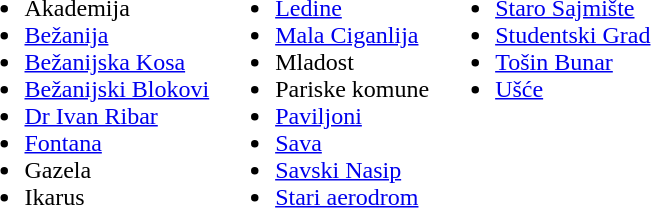<table>
<tr valign=top>
<td><br><ul><li>Akademija</li><li><a href='#'>Bežanija</a></li><li><a href='#'>Bežanijska Kosa</a></li><li><a href='#'>Bežanijski Blokovi</a></li><li><a href='#'>Dr Ivan Ribar</a></li><li><a href='#'>Fontana</a></li><li>Gazela</li><li>Ikarus</li></ul></td>
<td><br><ul><li><a href='#'>Ledine</a></li><li><a href='#'>Mala Ciganlija</a></li><li>Mladost</li><li>Pariske komune</li><li><a href='#'>Paviljoni</a></li><li><a href='#'>Sava</a></li><li><a href='#'>Savski Nasip</a></li><li><a href='#'>Stari aerodrom</a></li></ul></td>
<td><br><ul><li><a href='#'>Staro Sajmište</a></li><li><a href='#'>Studentski Grad</a></li><li><a href='#'>Tošin Bunar</a></li><li><a href='#'>Ušće</a></li></ul></td>
</tr>
</table>
